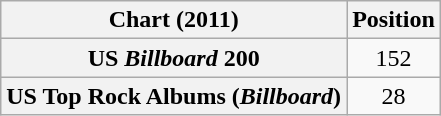<table class="wikitable sortable plainrowheaders" style="text-align:center">
<tr>
<th scope="col">Chart (2011)</th>
<th scope="col">Position</th>
</tr>
<tr>
<th scope="row">US <em>Billboard</em> 200</th>
<td>152</td>
</tr>
<tr>
<th scope="row">US Top Rock Albums (<em>Billboard</em>)</th>
<td>28</td>
</tr>
</table>
